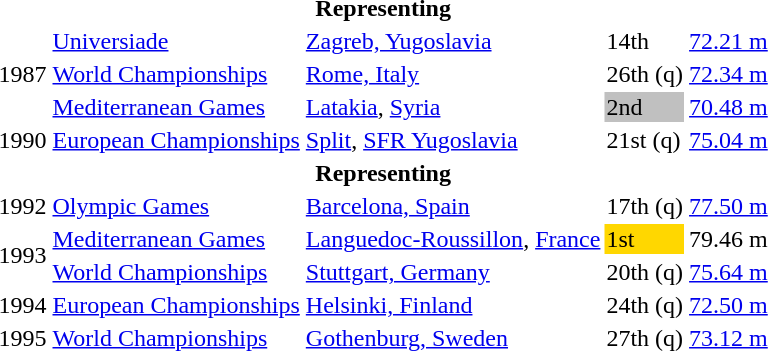<table>
<tr>
<th colspan="5">Representing </th>
</tr>
<tr>
<td rowspan=3>1987</td>
<td><a href='#'>Universiade</a></td>
<td><a href='#'>Zagreb, Yugoslavia</a></td>
<td>14th</td>
<td><a href='#'>72.21 m</a></td>
</tr>
<tr>
<td><a href='#'>World Championships</a></td>
<td><a href='#'>Rome, Italy</a></td>
<td>26th (q)</td>
<td><a href='#'>72.34 m</a></td>
</tr>
<tr>
<td><a href='#'>Mediterranean Games</a></td>
<td><a href='#'>Latakia</a>, <a href='#'>Syria</a></td>
<td bgcolor="silver">2nd</td>
<td><a href='#'>70.48 m</a></td>
</tr>
<tr>
<td>1990</td>
<td><a href='#'>European Championships</a></td>
<td><a href='#'>Split</a>, <a href='#'>SFR Yugoslavia</a></td>
<td>21st (q)</td>
<td><a href='#'>75.04 m</a></td>
</tr>
<tr>
<th colspan="5">Representing </th>
</tr>
<tr>
<td>1992</td>
<td><a href='#'>Olympic Games</a></td>
<td><a href='#'>Barcelona, Spain</a></td>
<td>17th (q)</td>
<td><a href='#'>77.50 m</a></td>
</tr>
<tr>
<td rowspan=2>1993</td>
<td><a href='#'>Mediterranean Games</a></td>
<td><a href='#'>Languedoc-Roussillon</a>, <a href='#'>France</a></td>
<td bgcolor="gold">1st</td>
<td>79.46 m</td>
</tr>
<tr>
<td><a href='#'>World Championships</a></td>
<td><a href='#'>Stuttgart, Germany</a></td>
<td>20th (q)</td>
<td><a href='#'>75.64 m</a></td>
</tr>
<tr>
<td>1994</td>
<td><a href='#'>European Championships</a></td>
<td><a href='#'>Helsinki, Finland</a></td>
<td>24th (q)</td>
<td><a href='#'>72.50 m</a></td>
</tr>
<tr>
<td>1995</td>
<td><a href='#'>World Championships</a></td>
<td><a href='#'>Gothenburg, Sweden</a></td>
<td>27th (q)</td>
<td><a href='#'>73.12 m</a></td>
</tr>
</table>
